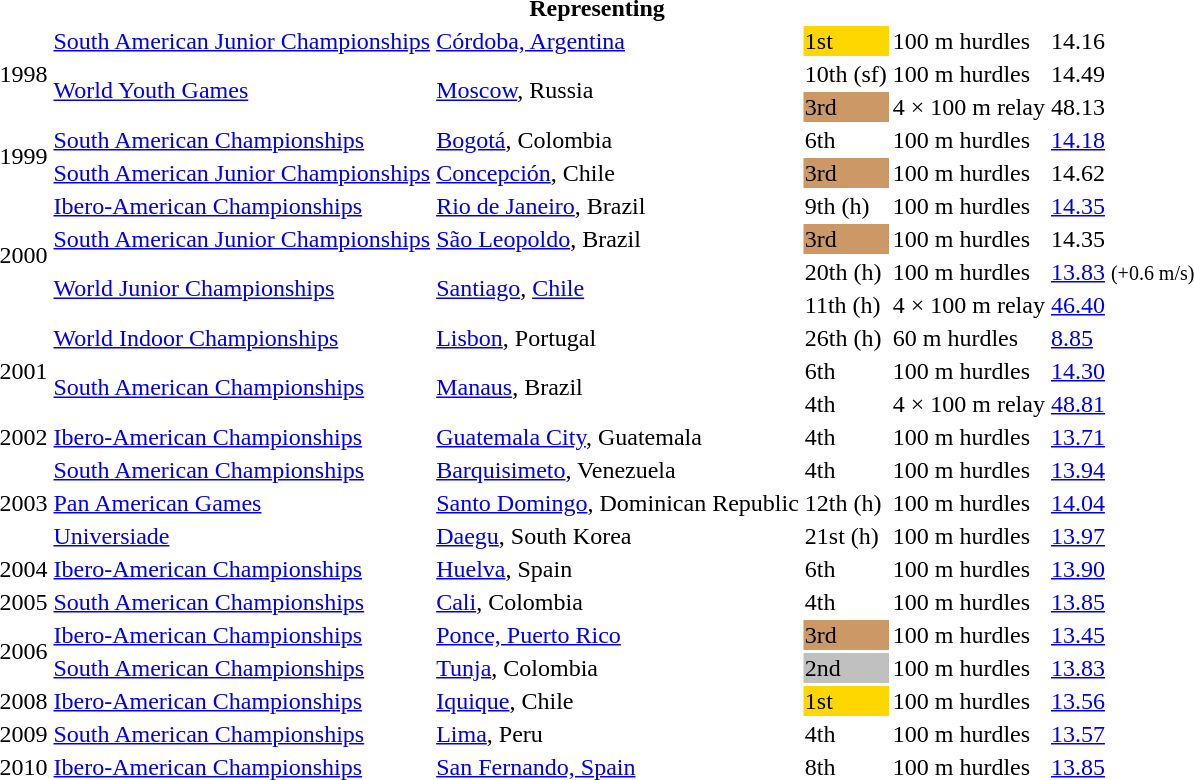<table>
<tr>
<th colspan="6">Representing </th>
</tr>
<tr>
<td rowspan=3>1998</td>
<td><a href='#'>South American Junior Championships</a></td>
<td><a href='#'>Córdoba, Argentina</a></td>
<td bgcolor=gold>1st</td>
<td>100 m hurdles</td>
<td>14.16</td>
</tr>
<tr>
<td rowspan=2><a href='#'>World Youth Games</a></td>
<td rowspan=2><a href='#'>Moscow</a>, Russia</td>
<td>10th (sf)</td>
<td>100 m hurdles</td>
<td>14.49</td>
</tr>
<tr>
<td bgcolor=cc9966>3rd</td>
<td>4 × 100 m relay</td>
<td>48.13</td>
</tr>
<tr>
<td rowspan=2>1999</td>
<td><a href='#'>South American Championships</a></td>
<td><a href='#'>Bogotá</a>, Colombia</td>
<td>6th</td>
<td>100 m hurdles</td>
<td><a href='#'>14.18</a></td>
</tr>
<tr>
<td><a href='#'>South American Junior Championships</a></td>
<td><a href='#'>Concepción</a>, Chile</td>
<td bgcolor=cc9966>3rd</td>
<td>100 m hurdles</td>
<td>14.62</td>
</tr>
<tr>
<td rowspan=4>2000</td>
<td><a href='#'>Ibero-American Championships</a></td>
<td><a href='#'>Rio de Janeiro</a>, Brazil</td>
<td>9th (h)</td>
<td>100 m hurdles</td>
<td><a href='#'>14.35</a></td>
</tr>
<tr>
<td><a href='#'>South American Junior Championships</a></td>
<td><a href='#'>São Leopoldo</a>, Brazil</td>
<td bgcolor=cc9966>3rd</td>
<td>100 m hurdles</td>
<td>14.35</td>
</tr>
<tr>
<td rowspan=2><a href='#'>World Junior Championships</a></td>
<td rowspan=2><a href='#'>Santiago</a>, <a href='#'>Chile</a></td>
<td>20th (h)</td>
<td>100 m hurdles</td>
<td><a href='#'>13.83</a> <small>(+0.6 m/s)</small></td>
</tr>
<tr>
<td>11th (h)</td>
<td>4 × 100 m relay</td>
<td><a href='#'>46.40</a></td>
</tr>
<tr>
<td rowspan=3>2001</td>
<td><a href='#'>World Indoor Championships</a></td>
<td><a href='#'>Lisbon</a>, Portugal</td>
<td>26th (h)</td>
<td>60 m hurdles</td>
<td><a href='#'>8.85</a></td>
</tr>
<tr>
<td rowspan=2><a href='#'>South American Championships</a></td>
<td rowspan=2><a href='#'>Manaus</a>, Brazil</td>
<td>6th</td>
<td>100 m hurdles</td>
<td><a href='#'>14.30</a></td>
</tr>
<tr>
<td>4th</td>
<td>4 × 100 m relay</td>
<td><a href='#'>48.81</a></td>
</tr>
<tr>
<td>2002</td>
<td><a href='#'>Ibero-American Championships</a></td>
<td><a href='#'>Guatemala City</a>, Guatemala</td>
<td>4th</td>
<td>100 m hurdles</td>
<td><a href='#'>13.71</a></td>
</tr>
<tr>
<td rowspan=3>2003</td>
<td><a href='#'>South American Championships</a></td>
<td><a href='#'>Barquisimeto</a>, Venezuela</td>
<td>4th</td>
<td>100 m hurdles</td>
<td><a href='#'>13.94</a></td>
</tr>
<tr>
<td><a href='#'>Pan American Games</a></td>
<td><a href='#'>Santo Domingo</a>, Dominican Republic</td>
<td>12th (h)</td>
<td>100 m hurdles</td>
<td><a href='#'>14.04</a></td>
</tr>
<tr>
<td><a href='#'>Universiade</a></td>
<td><a href='#'>Daegu</a>, South Korea</td>
<td>21st (h)</td>
<td>100 m hurdles</td>
<td><a href='#'>13.97</a></td>
</tr>
<tr>
<td>2004</td>
<td><a href='#'>Ibero-American Championships</a></td>
<td><a href='#'>Huelva</a>, Spain</td>
<td>6th</td>
<td>100 m hurdles</td>
<td><a href='#'>13.90</a></td>
</tr>
<tr>
<td>2005</td>
<td><a href='#'>South American Championships</a></td>
<td><a href='#'>Cali</a>, Colombia</td>
<td>4th</td>
<td>100 m hurdles</td>
<td><a href='#'>13.85</a></td>
</tr>
<tr>
<td rowspan=2>2006</td>
<td><a href='#'>Ibero-American Championships</a></td>
<td><a href='#'>Ponce, Puerto Rico</a></td>
<td bgcolor=cc9966>3rd</td>
<td>100 m hurdles</td>
<td><a href='#'>13.45</a></td>
</tr>
<tr>
<td><a href='#'>South American Championships</a></td>
<td><a href='#'>Tunja</a>, Colombia</td>
<td bgcolor=silver>2nd</td>
<td>100 m hurdles</td>
<td><a href='#'>13.83</a></td>
</tr>
<tr>
<td>2008</td>
<td><a href='#'>Ibero-American Championships</a></td>
<td><a href='#'>Iquique</a>, Chile</td>
<td bgcolor=gold>1st</td>
<td>100 m hurdles</td>
<td><a href='#'>13.56</a></td>
</tr>
<tr>
<td>2009</td>
<td><a href='#'>South American Championships</a></td>
<td><a href='#'>Lima</a>, Peru</td>
<td>4th</td>
<td>100 m hurdles</td>
<td><a href='#'>13.57</a></td>
</tr>
<tr>
<td>2010</td>
<td><a href='#'>Ibero-American Championships</a></td>
<td><a href='#'>San Fernando, Spain</a></td>
<td>8th</td>
<td>100 m hurdles</td>
<td><a href='#'>13.85</a></td>
</tr>
</table>
